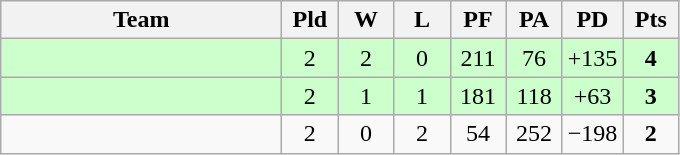<table class=wikitable style="text-align:center">
<tr>
<th width=180>Team</th>
<th width=30>Pld</th>
<th width=30>W</th>
<th width=30>L</th>
<th width=30>PF</th>
<th width=30>PA</th>
<th width=30>PD</th>
<th width=30>Pts</th>
</tr>
<tr bgcolor="#ccffcc">
<td align="left"></td>
<td>2</td>
<td>2</td>
<td>0</td>
<td>211</td>
<td>76</td>
<td>+135</td>
<td><strong>4</strong></td>
</tr>
<tr bgcolor="#ccffcc">
<td align="left"></td>
<td>2</td>
<td>1</td>
<td>1</td>
<td>181</td>
<td>118</td>
<td>+63</td>
<td><strong>3</strong></td>
</tr>
<tr>
<td align="left"></td>
<td>2</td>
<td>0</td>
<td>2</td>
<td>54</td>
<td>252</td>
<td>−198</td>
<td><strong>2</strong></td>
</tr>
</table>
